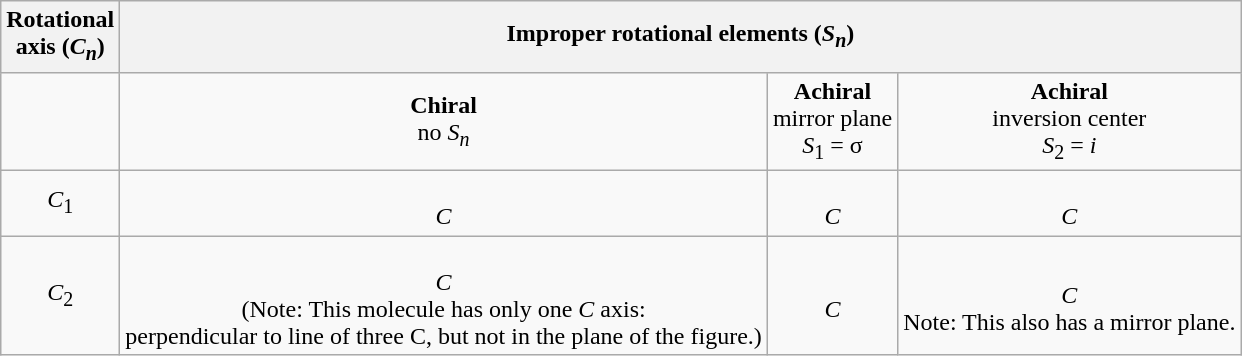<table class="wikitable skin-invert-image" style="text-align: center">
<tr>
<th>Rotational<br>axis (<em>C<sub>n</sub></em>)</th>
<th colspan="3">Improper rotational elements (<em>S<sub>n</sub></em>)</th>
</tr>
<tr>
<td> </td>
<td><strong>Chiral</strong><br>no <em>S<sub>n</sub></em></td>
<td><strong>Achiral</strong> <br>mirror plane<br><em>S</em><sub>1</sub> = σ</td>
<td><strong>Achiral</strong> <br>inversion center<br><em>S</em><sub>2</sub> = <em>i</em></td>
</tr>
<tr>
<td><em>C</em><sub>1</sub></td>
<td><br><em>C</em></td>
<td><br><em>C</em></td>
<td><br><em>C</em></td>
</tr>
<tr>
<td><em>C</em><sub>2</sub></td>
<td><br><em>C</em><br>(Note: This molecule has only one <em>C</em> axis:<br>perpendicular to line of three C, but not in the plane of the figure.)</td>
<td><br><em>C</em></td>
<td><br><em>C</em><br>Note: This also has a mirror plane.</td>
</tr>
</table>
